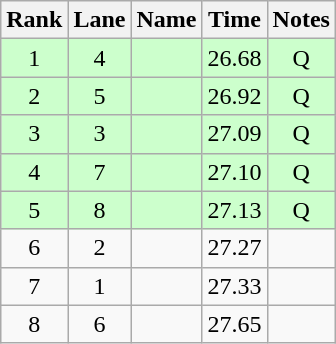<table class="wikitable sortable" style="text-align:center">
<tr>
<th>Rank</th>
<th>Lane</th>
<th>Name</th>
<th>Time</th>
<th>Notes</th>
</tr>
<tr bgcolor=ccffcc>
<td>1</td>
<td>4</td>
<td align=left></td>
<td>26.68</td>
<td>Q</td>
</tr>
<tr bgcolor=ccffcc>
<td>2</td>
<td>5</td>
<td align=left></td>
<td>26.92</td>
<td>Q</td>
</tr>
<tr bgcolor=ccffcc>
<td>3</td>
<td>3</td>
<td align=left></td>
<td>27.09</td>
<td>Q</td>
</tr>
<tr bgcolor=ccffcc>
<td>4</td>
<td>7</td>
<td align=left></td>
<td>27.10</td>
<td>Q</td>
</tr>
<tr bgcolor=ccffcc>
<td>5</td>
<td>8</td>
<td align=left></td>
<td>27.13</td>
<td>Q</td>
</tr>
<tr>
<td>6</td>
<td>2</td>
<td align=left></td>
<td>27.27</td>
<td></td>
</tr>
<tr>
<td>7</td>
<td>1</td>
<td align=left></td>
<td>27.33</td>
<td></td>
</tr>
<tr>
<td>8</td>
<td>6</td>
<td align=left></td>
<td>27.65</td>
<td></td>
</tr>
</table>
